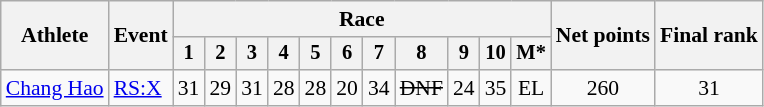<table class="wikitable" style="font-size:90%">
<tr>
<th rowspan="2">Athlete</th>
<th rowspan="2">Event</th>
<th colspan=11>Race</th>
<th rowspan=2>Net points</th>
<th rowspan=2>Final rank</th>
</tr>
<tr style="font-size:95%">
<th>1</th>
<th>2</th>
<th>3</th>
<th>4</th>
<th>5</th>
<th>6</th>
<th>7</th>
<th>8</th>
<th>9</th>
<th>10</th>
<th>M*</th>
</tr>
<tr align=center>
<td align=left><a href='#'>Chang Hao</a></td>
<td align=left><a href='#'>RS:X</a></td>
<td>31</td>
<td>29</td>
<td>31</td>
<td>28</td>
<td>28</td>
<td>20</td>
<td>34</td>
<td><s>DNF</s></td>
<td>24</td>
<td>35</td>
<td>EL</td>
<td>260</td>
<td>31</td>
</tr>
</table>
